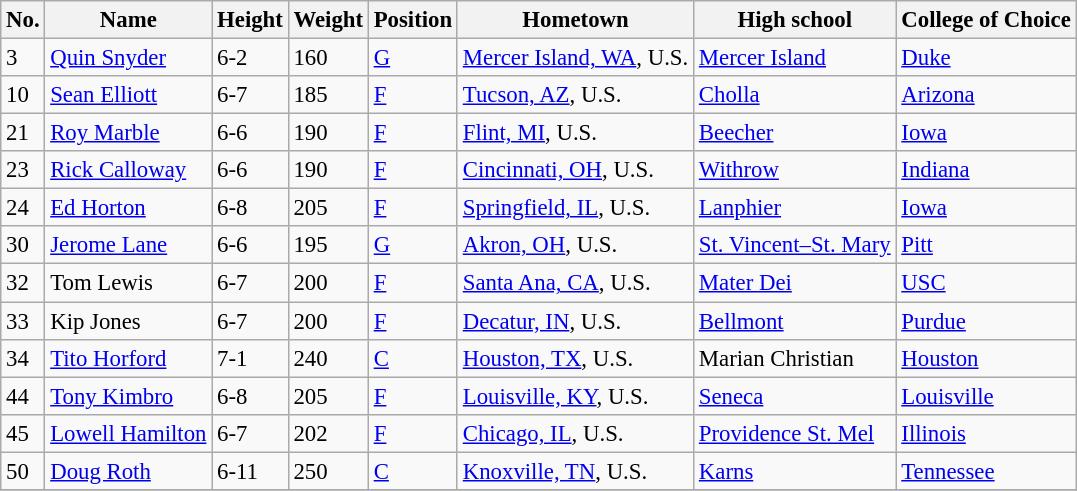<table class="wikitable sortable" style="font-size: 95%;">
<tr>
<th>No.</th>
<th>Name</th>
<th>Height</th>
<th>Weight</th>
<th>Position</th>
<th>Hometown</th>
<th>High school</th>
<th>College of Choice</th>
</tr>
<tr>
<td>3</td>
<td><a href='#'>Quin Snyder</a></td>
<td>6-2</td>
<td>160</td>
<td><a href='#'>G</a></td>
<td><a href='#'>Mercer Island, WA</a>, U.S.</td>
<td><a href='#'>Mercer Island</a></td>
<td><a href='#'>Duke</a></td>
</tr>
<tr>
<td>10</td>
<td><a href='#'>Sean Elliott</a></td>
<td>6-7</td>
<td>185</td>
<td><a href='#'>F</a></td>
<td><a href='#'>Tucson, AZ</a>, U.S.</td>
<td><a href='#'>Cholla</a></td>
<td><a href='#'>Arizona</a></td>
</tr>
<tr>
<td>21</td>
<td><a href='#'>Roy Marble</a></td>
<td>6-6</td>
<td>190</td>
<td><a href='#'>F</a></td>
<td><a href='#'>Flint, MI</a>, U.S.</td>
<td><a href='#'>Beecher</a></td>
<td><a href='#'>Iowa</a></td>
</tr>
<tr>
<td>23</td>
<td><a href='#'>Rick Calloway</a></td>
<td>6-6</td>
<td>190</td>
<td><a href='#'>F</a></td>
<td><a href='#'>Cincinnati, OH</a>, U.S.</td>
<td><a href='#'>Withrow</a></td>
<td><a href='#'>Indiana</a></td>
</tr>
<tr>
<td>24</td>
<td><a href='#'>Ed Horton</a></td>
<td>6-8</td>
<td>205</td>
<td><a href='#'>F</a></td>
<td><a href='#'>Springfield, IL</a>, U.S.</td>
<td><a href='#'>Lanphier</a></td>
<td><a href='#'>Iowa</a></td>
</tr>
<tr>
<td>30</td>
<td><a href='#'>Jerome Lane</a></td>
<td>6-6</td>
<td>195</td>
<td><a href='#'>G</a></td>
<td><a href='#'>Akron, OH</a>, U.S.</td>
<td><a href='#'>St. Vincent–St. Mary</a></td>
<td><a href='#'>Pitt</a></td>
</tr>
<tr>
<td>32</td>
<td>Tom Lewis</td>
<td>6-7</td>
<td>200</td>
<td><a href='#'>F</a></td>
<td><a href='#'>Santa Ana, CA</a>, U.S.</td>
<td><a href='#'>Mater Dei</a></td>
<td><a href='#'>USC</a></td>
</tr>
<tr>
<td>33</td>
<td>Kip Jones</td>
<td>6-7</td>
<td>200</td>
<td><a href='#'>F</a></td>
<td><a href='#'>Decatur, IN</a>, U.S.</td>
<td><a href='#'>Bellmont</a></td>
<td><a href='#'>Purdue</a></td>
</tr>
<tr>
<td>34</td>
<td><a href='#'>Tito Horford</a></td>
<td>7-1</td>
<td>240</td>
<td><a href='#'>C</a></td>
<td><a href='#'>Houston, TX</a>, U.S.</td>
<td>Marian Christian</td>
<td><a href='#'>Houston</a></td>
</tr>
<tr>
<td>44</td>
<td><a href='#'>Tony Kimbro</a></td>
<td>6-8</td>
<td>205</td>
<td><a href='#'>F</a></td>
<td><a href='#'>Louisville, KY</a>, U.S.</td>
<td><a href='#'>Seneca</a></td>
<td><a href='#'>Louisville</a></td>
</tr>
<tr>
<td>45</td>
<td><a href='#'>Lowell Hamilton</a></td>
<td>6-7</td>
<td>202</td>
<td><a href='#'>F</a></td>
<td><a href='#'>Chicago, IL</a>, U.S.</td>
<td><a href='#'>Providence St. Mel</a></td>
<td><a href='#'>Illinois</a></td>
</tr>
<tr>
<td>50</td>
<td><a href='#'>Doug Roth</a></td>
<td>6-11</td>
<td>250</td>
<td><a href='#'>C</a></td>
<td><a href='#'>Knoxville, TN</a>, U.S.</td>
<td><a href='#'>Karns</a></td>
<td><a href='#'>Tennessee</a></td>
</tr>
<tr>
</tr>
</table>
